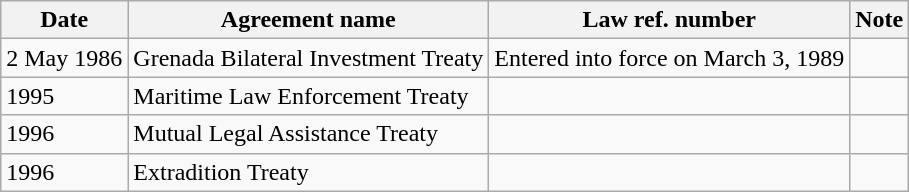<table class="wikitable sortable">
<tr>
<th class="unsortable">Date</th>
<th>Agreement name</th>
<th>Law ref. number</th>
<th>Note</th>
</tr>
<tr>
<td>2 May 1986</td>
<td>Grenada Bilateral Investment Treaty</td>
<td>Entered into force on March 3, 1989</td>
<td></td>
</tr>
<tr>
<td>1995</td>
<td>Maritime Law Enforcement Treaty</td>
<td></td>
<td></td>
</tr>
<tr>
<td>1996</td>
<td>Mutual Legal Assistance Treaty</td>
<td></td>
<td></td>
</tr>
<tr>
<td>1996</td>
<td>Extradition Treaty </td>
<td></td>
<td></td>
</tr>
</table>
